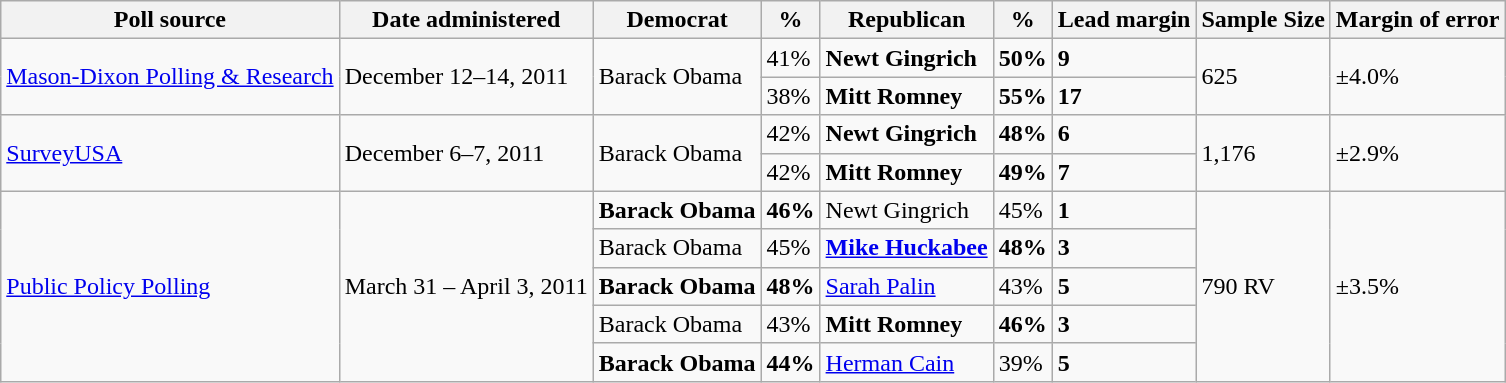<table class="wikitable">
<tr valign=bottom>
<th>Poll source</th>
<th>Date administered</th>
<th>Democrat</th>
<th>%</th>
<th>Republican</th>
<th>%</th>
<th>Lead margin</th>
<th>Sample Size</th>
<th>Margin of error</th>
</tr>
<tr>
<td rowspan=2><a href='#'>Mason-Dixon Polling & Research</a></td>
<td rowspan=2>December 12–14, 2011</td>
<td rowspan=2>Barack Obama</td>
<td>41%</td>
<td><strong>Newt Gingrich</strong></td>
<td><strong>50%</strong></td>
<td><strong>9</strong></td>
<td rowspan=2>625</td>
<td rowspan=2>±4.0%</td>
</tr>
<tr>
<td>38%</td>
<td><strong>Mitt Romney</strong></td>
<td><strong>55%</strong></td>
<td><strong>17</strong></td>
</tr>
<tr>
<td rowspan=2><a href='#'>SurveyUSA</a></td>
<td rowspan=2>December 6–7, 2011</td>
<td rowspan=2>Barack Obama</td>
<td>42%</td>
<td><strong>Newt Gingrich</strong></td>
<td><strong>48%</strong></td>
<td><strong>6</strong></td>
<td rowspan=2>1,176</td>
<td rowspan=2>±2.9%</td>
</tr>
<tr>
<td>42%</td>
<td><strong>Mitt Romney</strong></td>
<td><strong>49%</strong></td>
<td><strong>7</strong></td>
</tr>
<tr>
<td rowspan=5><a href='#'>Public Policy Polling</a></td>
<td rowspan=5>March 31 – April 3, 2011</td>
<td><strong>Barack Obama</strong></td>
<td><strong>46%</strong></td>
<td>Newt Gingrich</td>
<td>45%</td>
<td><strong>1</strong></td>
<td rowspan=5>790 RV</td>
<td rowspan=5>±3.5%</td>
</tr>
<tr>
<td>Barack Obama</td>
<td>45%</td>
<td><strong><a href='#'>Mike Huckabee</a></strong></td>
<td><strong>48%</strong></td>
<td><strong>3</strong></td>
</tr>
<tr>
<td><strong>Barack Obama</strong></td>
<td><strong>48%</strong></td>
<td><a href='#'>Sarah Palin</a></td>
<td>43%</td>
<td><strong>5</strong></td>
</tr>
<tr>
<td>Barack Obama</td>
<td>43%</td>
<td><strong>Mitt Romney</strong></td>
<td><strong>46%</strong></td>
<td><strong>3</strong></td>
</tr>
<tr>
<td><strong>Barack Obama</strong></td>
<td><strong>44%</strong></td>
<td><a href='#'>Herman Cain</a></td>
<td>39%</td>
<td><strong>5</strong></td>
</tr>
</table>
